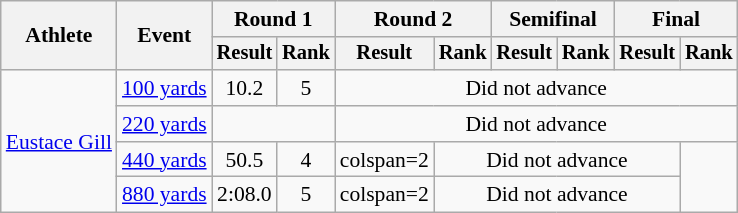<table class=wikitable style=font-size:90%>
<tr>
<th rowspan=2>Athlete</th>
<th rowspan=2>Event</th>
<th colspan=2>Round 1</th>
<th colspan=2>Round 2</th>
<th colspan=2>Semifinal</th>
<th colspan=2>Final</th>
</tr>
<tr style=font-size:95%>
<th>Result</th>
<th>Rank</th>
<th>Result</th>
<th>Rank</th>
<th>Result</th>
<th>Rank</th>
<th>Result</th>
<th>Rank</th>
</tr>
<tr align=center>
<td rowspan=4 align=left><a href='#'>Eustace Gill</a></td>
<td align=left><a href='#'>100 yards</a></td>
<td>10.2</td>
<td>5</td>
<td colspan=6>Did not advance</td>
</tr>
<tr align=center>
<td align=left><a href='#'>220 yards</a></td>
<td colspan=2></td>
<td colspan=6>Did not advance</td>
</tr>
<tr align=center>
<td align=left><a href='#'>440 yards</a></td>
<td>50.5</td>
<td>4</td>
<td>colspan=2 </td>
<td colspan=4>Did not advance</td>
</tr>
<tr align=center>
<td align=left><a href='#'>880 yards</a></td>
<td>2:08.0</td>
<td>5</td>
<td>colspan=2 </td>
<td colspan=4>Did not advance</td>
</tr>
</table>
